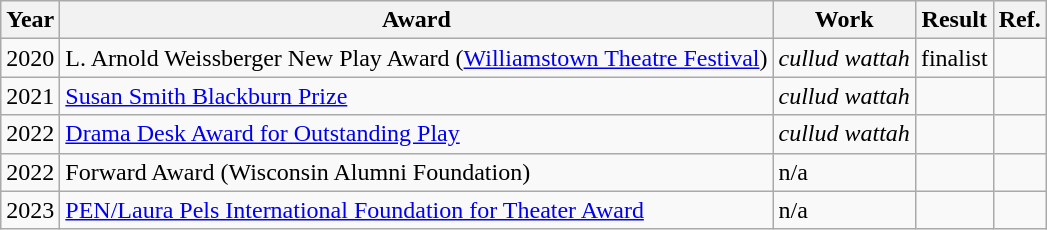<table class="wikitable">
<tr>
<th>Year</th>
<th>Award</th>
<th>Work</th>
<th>Result</th>
<th>Ref.</th>
</tr>
<tr>
<td>2020</td>
<td>L. Arnold Weissberger New Play Award (<a href='#'>Williamstown Theatre Festival</a>)</td>
<td><em>cullud wattah</em></td>
<td>finalist</td>
<td></td>
</tr>
<tr>
<td>2021</td>
<td><a href='#'>Susan Smith Blackburn Prize</a></td>
<td><em>cullud wattah</em></td>
<td></td>
<td></td>
</tr>
<tr>
<td>2022</td>
<td><a href='#'>Drama Desk Award for Outstanding Play</a></td>
<td><em>cullud wattah</em></td>
<td></td>
<td></td>
</tr>
<tr>
<td>2022</td>
<td>Forward Award (Wisconsin Alumni Foundation)</td>
<td>n/a</td>
<td></td>
<td></td>
</tr>
<tr>
<td>2023</td>
<td><a href='#'>PEN/Laura Pels International Foundation for Theater Award</a></td>
<td>n/a</td>
<td></td>
<td></td>
</tr>
</table>
